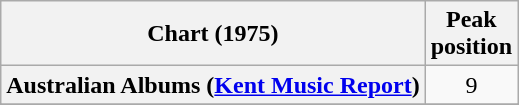<table class="wikitable sortable plainrowheaders" style="text-align:center;">
<tr>
<th scope="col">Chart (1975)</th>
<th>Peak<br>position</th>
</tr>
<tr>
<th scope="row">Australian Albums (<a href='#'>Kent Music Report</a>)</th>
<td style="text-align:center;">9</td>
</tr>
<tr>
</tr>
<tr>
</tr>
<tr>
</tr>
<tr>
</tr>
<tr>
</tr>
</table>
